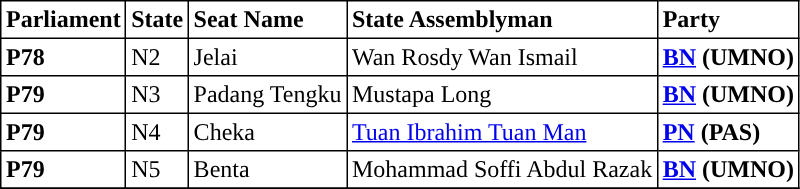<table class="toccolours sortable" border="1" cellpadding="3" style="border-collapse:collapse; text-align: left;">
<tr>
<th align="center">Parliament</th>
<th>State</th>
<th>Seat Name</th>
<th>State Assemblyman</th>
<th>Party</th>
</tr>
<tr>
<th><strong>P78</strong></th>
<td>N2</td>
<td>Jelai</td>
<td>Wan Rosdy Wan Ismail</td>
<td><strong><a href='#'>BN</a> (UMNO)</strong></td>
</tr>
<tr>
<th align="left">P79</th>
<td>N3</td>
<td>Padang Tengku</td>
<td>Mustapa Long</td>
<td><strong><a href='#'>BN</a> (UMNO)</strong></td>
</tr>
<tr>
<th align="left">P79</th>
<td>N4</td>
<td>Cheka</td>
<td><a href='#'>Tuan Ibrahim Tuan Man</a></td>
<td><strong><a href='#'>PN</a> (PAS)</strong></td>
</tr>
<tr>
<th align="left">P79</th>
<td>N5</td>
<td>Benta</td>
<td>Mohammad Soffi Abdul Razak</td>
<td><strong><a href='#'>BN</a> (UMNO)</strong></td>
</tr>
<tr>
</tr>
</table>
